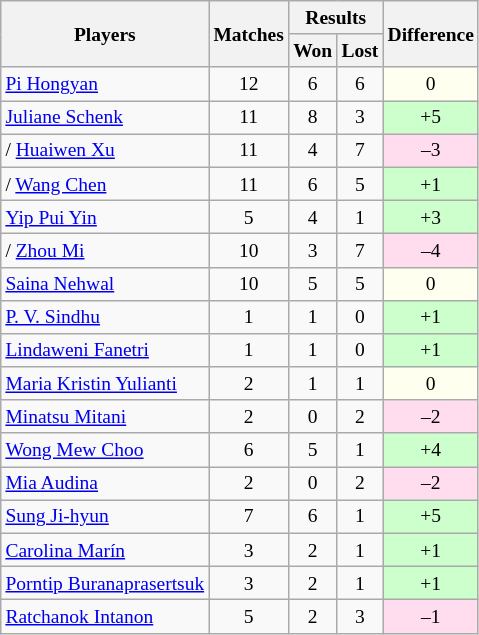<table class=wikitable style="text-align:center; font-size:small">
<tr>
<th rowspan="2">Players</th>
<th rowspan="2">Matches</th>
<th colspan="2">Results</th>
<th rowspan="2">Difference</th>
</tr>
<tr>
<th>Won</th>
<th>Lost</th>
</tr>
<tr>
<td align="left"> <a href='#'>Pi Hongyan</a></td>
<td>12</td>
<td>6</td>
<td>6</td>
<td bgcolor="#fffff0">0</td>
</tr>
<tr>
<td align="left"> <a href='#'>Juliane Schenk</a></td>
<td>11</td>
<td>8</td>
<td>3</td>
<td bgcolor="#ccffcc">+5</td>
</tr>
<tr>
<td align="left">/ <a href='#'>Huaiwen Xu</a></td>
<td>11</td>
<td>4</td>
<td>7</td>
<td bgcolor="#ffddee">–3</td>
</tr>
<tr>
<td align="left">/ <a href='#'>Wang Chen</a></td>
<td>11</td>
<td>6</td>
<td>5</td>
<td bgcolor="#ccffcc">+1</td>
</tr>
<tr>
<td align="left"> <a href='#'>Yip Pui Yin</a></td>
<td>5</td>
<td>4</td>
<td>1</td>
<td bgcolor="#ccffcc">+3</td>
</tr>
<tr>
<td align="left">/ <a href='#'>Zhou Mi</a></td>
<td>10</td>
<td>3</td>
<td>7</td>
<td bgcolor="#ffddee">–4</td>
</tr>
<tr>
<td align="left"> <a href='#'>Saina Nehwal</a></td>
<td>10</td>
<td>5</td>
<td>5</td>
<td bgcolor="#fffff0">0</td>
</tr>
<tr>
<td align="left"> <a href='#'>P. V. Sindhu</a></td>
<td>1</td>
<td>1</td>
<td>0</td>
<td bgcolor="#ccffcc">+1</td>
</tr>
<tr>
<td align="left"> <a href='#'>Lindaweni Fanetri</a></td>
<td>1</td>
<td>1</td>
<td>0</td>
<td bgcolor="#ccffcc">+1</td>
</tr>
<tr>
<td align="left"> <a href='#'>Maria Kristin Yulianti</a></td>
<td>2</td>
<td>1</td>
<td>1</td>
<td bgcolor="#fffff0">0</td>
</tr>
<tr>
<td align="left"> <a href='#'>Minatsu Mitani</a></td>
<td>2</td>
<td>0</td>
<td>2</td>
<td bgcolor="#ffddee">–2</td>
</tr>
<tr>
<td align="left"> <a href='#'>Wong Mew Choo</a></td>
<td>6</td>
<td>5</td>
<td>1</td>
<td bgcolor="#ccffcc">+4</td>
</tr>
<tr>
<td align="left"> <a href='#'>Mia Audina</a></td>
<td>2</td>
<td>0</td>
<td>2</td>
<td bgcolor="#ffddee">–2</td>
</tr>
<tr>
<td align="left"> <a href='#'>Sung Ji-hyun</a></td>
<td>7</td>
<td>6</td>
<td>1</td>
<td bgcolor="#ccffcc">+5</td>
</tr>
<tr>
<td align="left"> <a href='#'>Carolina Marín</a></td>
<td>3</td>
<td>2</td>
<td>1</td>
<td bgcolor="#ccffcc">+1</td>
</tr>
<tr>
<td align="left"> <a href='#'>Porntip Buranaprasertsuk</a></td>
<td>3</td>
<td>2</td>
<td>1</td>
<td bgcolor="#ccffcc">+1</td>
</tr>
<tr>
<td align="left"> <a href='#'>Ratchanok Intanon</a></td>
<td>5</td>
<td>2</td>
<td>3</td>
<td bgcolor="#ffddee">–1</td>
</tr>
</table>
